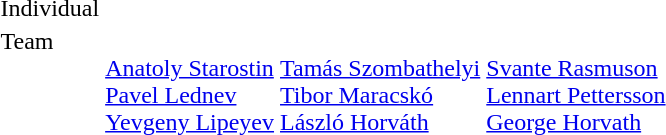<table>
<tr valign="top">
<td>Individual<br></td>
<td></td>
<td></td>
<td></td>
</tr>
<tr valign="top">
<td>Team<br></td>
<td><br><a href='#'>Anatoly Starostin</a><br><a href='#'>Pavel Lednev</a><br><a href='#'>Yevgeny Lipeyev</a></td>
<td><br><a href='#'>Tamás Szombathelyi</a><br><a href='#'>Tibor Maracskó</a><br><a href='#'>László Horváth</a></td>
<td><br><a href='#'>Svante Rasmuson</a><br><a href='#'>Lennart Pettersson</a><br><a href='#'>George Horvath</a></td>
</tr>
</table>
